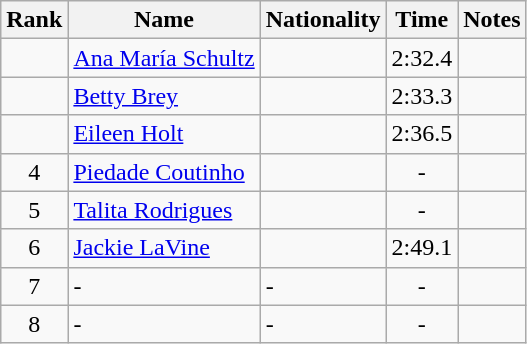<table class="wikitable sortable" style="text-align:center">
<tr>
<th>Rank</th>
<th>Name</th>
<th>Nationality</th>
<th>Time</th>
<th>Notes</th>
</tr>
<tr>
<td></td>
<td align=left><a href='#'>Ana María Schultz</a></td>
<td align=left></td>
<td>2:32.4</td>
<td></td>
</tr>
<tr>
<td></td>
<td align=left><a href='#'>Betty Brey</a></td>
<td align=left></td>
<td>2:33.3</td>
<td></td>
</tr>
<tr>
<td></td>
<td align=left><a href='#'>Eileen Holt</a></td>
<td align=left></td>
<td>2:36.5</td>
<td></td>
</tr>
<tr>
<td>4</td>
<td align=left><a href='#'>Piedade Coutinho</a></td>
<td align=left></td>
<td>-</td>
<td></td>
</tr>
<tr>
<td>5</td>
<td align=left><a href='#'>Talita Rodrigues</a></td>
<td align=left></td>
<td>-</td>
<td></td>
</tr>
<tr>
<td>6</td>
<td align=left><a href='#'>Jackie LaVine</a></td>
<td align=left></td>
<td>2:49.1</td>
<td></td>
</tr>
<tr>
<td>7</td>
<td align=left>-</td>
<td align=left>-</td>
<td>-</td>
<td></td>
</tr>
<tr>
<td>8</td>
<td align=left>-</td>
<td align=left>-</td>
<td>-</td>
<td></td>
</tr>
</table>
